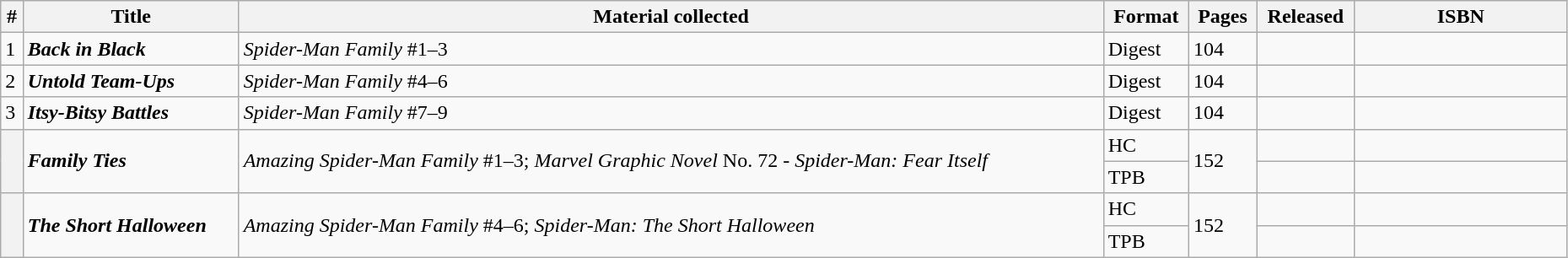<table class="wikitable sortable" width=98%>
<tr>
<th>#</th>
<th>Title</th>
<th>Material collected</th>
<th class="unsortable">Format</th>
<th>Pages</th>
<th>Released</th>
<th class="unsortable" style="width: 10em;">ISBN</th>
</tr>
<tr>
<td>1</td>
<td><strong><em>Back in Black</em></strong></td>
<td><em>Spider-Man Family</em> #1–3</td>
<td>Digest</td>
<td>104</td>
<td></td>
<td></td>
</tr>
<tr>
<td>2</td>
<td><strong><em>Untold Team-Ups</em></strong></td>
<td><em>Spider-Man Family</em> #4–6</td>
<td>Digest</td>
<td>104</td>
<td></td>
<td></td>
</tr>
<tr>
<td>3</td>
<td><strong><em>Itsy-Bitsy Battles</em></strong></td>
<td><em>Spider-Man Family</em> #7–9</td>
<td>Digest</td>
<td>104</td>
<td></td>
<td></td>
</tr>
<tr>
<th style="background-color: light grey;" rowspan=2></th>
<td rowspan="2"><strong><em>Family Ties</em></strong></td>
<td rowspan="2"><em>Amazing Spider-Man Family</em> #1–3; <em>Marvel Graphic Novel</em> No. 72 - <em>Spider-Man: Fear Itself</em></td>
<td>HC</td>
<td rowspan="2">152</td>
<td></td>
<td></td>
</tr>
<tr>
<td>TPB</td>
<td></td>
<td></td>
</tr>
<tr>
<th style="background-color: light grey;" rowspan=2></th>
<td rowspan="2"><strong><em>The Short Halloween</em></strong></td>
<td rowspan="2"><em>Amazing Spider-Man Family</em> #4–6; <em>Spider-Man: The Short Halloween</em></td>
<td>HC</td>
<td rowspan="2">152</td>
<td></td>
<td></td>
</tr>
<tr>
<td>TPB</td>
<td></td>
<td></td>
</tr>
</table>
